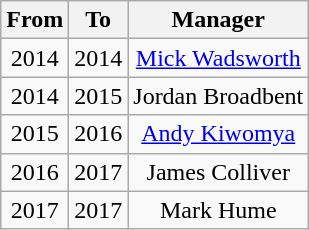<table class="wikitable" style="text-align: center">
<tr>
<th>From</th>
<th>To</th>
<th>Manager</th>
</tr>
<tr>
<td>2014</td>
<td>2014</td>
<td><a href='#'>Mick Wadsworth</a></td>
</tr>
<tr>
<td>2014</td>
<td>2015</td>
<td>Jordan Broadbent</td>
</tr>
<tr>
<td>2015</td>
<td>2016</td>
<td><a href='#'>Andy Kiwomya</a></td>
</tr>
<tr>
<td>2016</td>
<td>2017</td>
<td>James Colliver</td>
</tr>
<tr>
<td>2017</td>
<td>2017</td>
<td>Mark Hume</td>
</tr>
</table>
